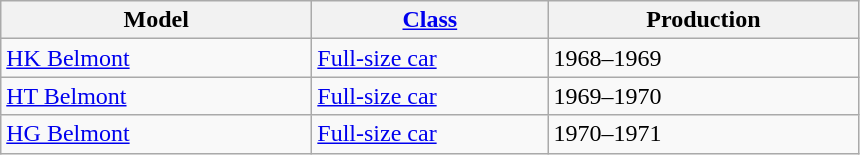<table class="wikitable">
<tr>
<th style="width:200px;">Model</th>
<th style="width:150px;"><a href='#'>Class</a></th>
<th style="width:200px;">Production</th>
</tr>
<tr>
<td valign="top"><a href='#'>HK Belmont</a></td>
<td valign="top"><a href='#'>Full-size car</a></td>
<td valign="top">1968–1969</td>
</tr>
<tr>
<td valign="top"><a href='#'>HT Belmont</a></td>
<td valign="top"><a href='#'>Full-size car</a></td>
<td valign="top">1969–1970</td>
</tr>
<tr>
<td valign="top"><a href='#'>HG Belmont</a></td>
<td valign="top"><a href='#'>Full-size car</a></td>
<td valign="top">1970–1971</td>
</tr>
</table>
